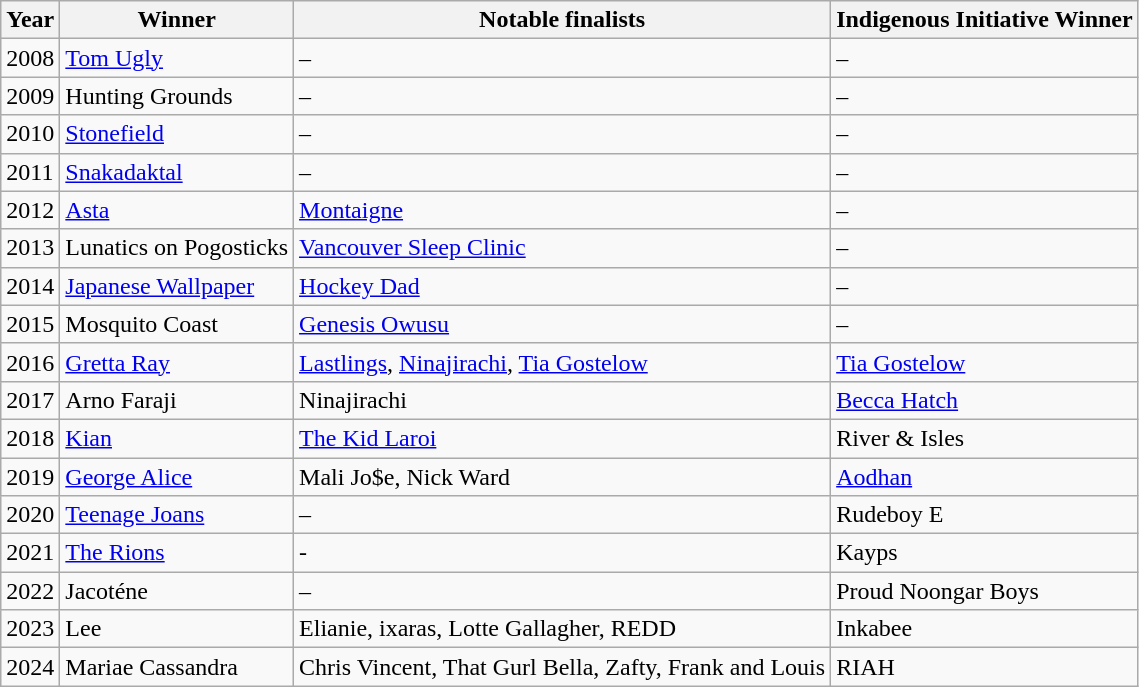<table class="wikitable">
<tr>
<th>Year</th>
<th>Winner</th>
<th>Notable finalists</th>
<th>Indigenous Initiative Winner</th>
</tr>
<tr>
<td>2008</td>
<td><a href='#'>Tom Ugly</a></td>
<td>–</td>
<td>–</td>
</tr>
<tr>
<td>2009</td>
<td>Hunting Grounds</td>
<td>–</td>
<td>–</td>
</tr>
<tr>
<td>2010</td>
<td><a href='#'>Stonefield</a></td>
<td>–</td>
<td>–</td>
</tr>
<tr>
<td>2011</td>
<td><a href='#'>Snakadaktal</a></td>
<td>–</td>
<td>–</td>
</tr>
<tr>
<td>2012</td>
<td><a href='#'>Asta</a></td>
<td><a href='#'>Montaigne</a></td>
<td>–</td>
</tr>
<tr>
<td>2013</td>
<td>Lunatics on Pogosticks</td>
<td><a href='#'>Vancouver Sleep Clinic</a></td>
<td>–</td>
</tr>
<tr>
<td>2014</td>
<td><a href='#'>Japanese Wallpaper</a></td>
<td><a href='#'>Hockey Dad</a></td>
<td>–</td>
</tr>
<tr>
<td>2015</td>
<td>Mosquito Coast</td>
<td><a href='#'>Genesis Owusu</a></td>
<td>–</td>
</tr>
<tr>
<td>2016</td>
<td><a href='#'>Gretta Ray</a></td>
<td><a href='#'>Lastlings</a>, <a href='#'>Ninajirachi</a>, <a href='#'>Tia Gostelow</a></td>
<td><a href='#'>Tia Gostelow</a></td>
</tr>
<tr>
<td>2017</td>
<td>Arno Faraji</td>
<td>Ninajirachi</td>
<td><a href='#'>Becca Hatch</a></td>
</tr>
<tr>
<td>2018</td>
<td><a href='#'>Kian</a></td>
<td><a href='#'>The Kid Laroi</a></td>
<td>River & Isles</td>
</tr>
<tr>
<td>2019</td>
<td><a href='#'>George Alice</a></td>
<td>Mali Jo$e, Nick Ward</td>
<td><a href='#'>Aodhan</a></td>
</tr>
<tr>
<td>2020</td>
<td><a href='#'>Teenage Joans</a></td>
<td>–</td>
<td>Rudeboy E</td>
</tr>
<tr>
<td>2021</td>
<td><a href='#'>The Rions</a></td>
<td>-</td>
<td>Kayps</td>
</tr>
<tr>
<td>2022</td>
<td>Jacoténe</td>
<td>–</td>
<td>Proud Noongar Boys</td>
</tr>
<tr>
<td>2023</td>
<td>Lee</td>
<td>Elianie, ixaras, Lotte Gallagher, REDD</td>
<td>Inkabee</td>
</tr>
<tr>
<td>2024</td>
<td>Mariae Cassandra</td>
<td>Chris Vincent, That Gurl Bella, Zafty, Frank and Louis</td>
<td>RIAH</td>
</tr>
</table>
